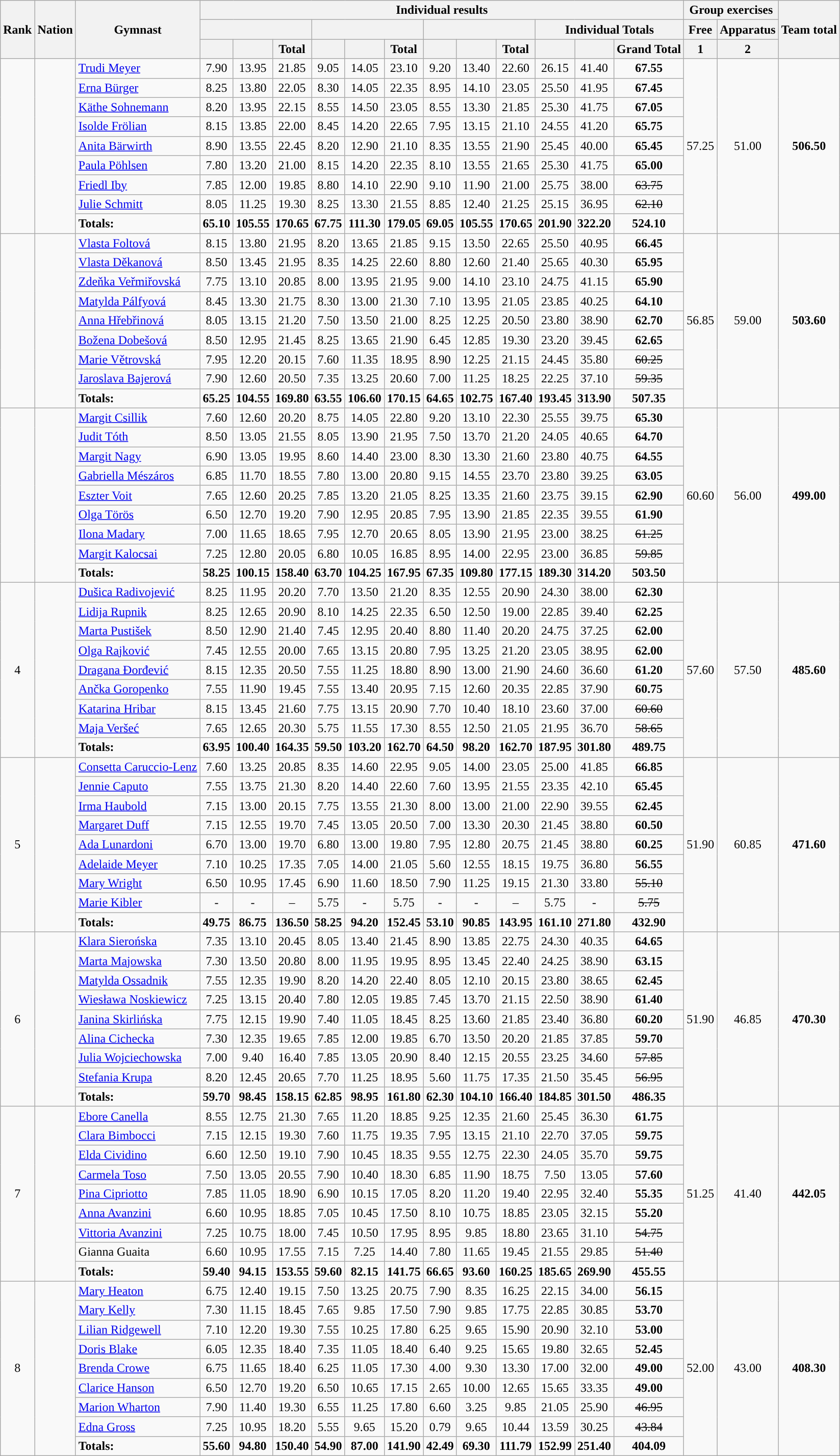<table class="wikitable sortable" style="text-align:center">
<tr>
<th rowspan=3>Rank</th>
<th rowspan=3>Nation</th>
<th rowspan=3>Gymnast</th>
<th colspan=12>Individual results</th>
<th colspan=2>Group exercises</th>
<th rowspan=3>Team total</th>
</tr>
<tr>
<th colspan=3></th>
<th colspan=3></th>
<th colspan=3></th>
<th colspan=3>Individual Totals</th>
<th>Free</th>
<th>Apparatus</th>
</tr>
<tr>
<th></th>
<th></th>
<th>Total</th>
<th></th>
<th></th>
<th>Total</th>
<th></th>
<th></th>
<th>Total</th>
<th></th>
<th></th>
<th>Grand Total</th>
<th>1</th>
<th>2</th>
</tr>
<tr>
<td rowspan=9></td>
<td align=left rowspan=9></td>
<td align=left><a href='#'>Trudi Meyer</a></td>
<td>7.90</td>
<td>13.95</td>
<td>21.85</td>
<td>9.05</td>
<td>14.05</td>
<td>23.10</td>
<td>9.20</td>
<td>13.40</td>
<td>22.60</td>
<td>26.15</td>
<td>41.40</td>
<td><strong>67.55</strong></td>
<td rowspan=9>57.25</td>
<td rowspan=9>51.00</td>
<td rowspan=9><strong>506.50</strong></td>
</tr>
<tr>
<td align=left><a href='#'>Erna Bürger</a></td>
<td>8.25</td>
<td>13.80</td>
<td>22.05</td>
<td>8.30</td>
<td>14.05</td>
<td>22.35</td>
<td>8.95</td>
<td>14.10</td>
<td>23.05</td>
<td>25.50</td>
<td>41.95</td>
<td><strong>67.45</strong></td>
</tr>
<tr>
<td align=left><a href='#'>Käthe Sohnemann</a></td>
<td>8.20</td>
<td>13.95</td>
<td>22.15</td>
<td>8.55</td>
<td>14.50</td>
<td>23.05</td>
<td>8.55</td>
<td>13.30</td>
<td>21.85</td>
<td>25.30</td>
<td>41.75</td>
<td><strong>67.05</strong></td>
</tr>
<tr>
<td align=left><a href='#'>Isolde Frölian</a></td>
<td>8.15</td>
<td>13.85</td>
<td>22.00</td>
<td>8.45</td>
<td>14.20</td>
<td>22.65</td>
<td>7.95</td>
<td>13.15</td>
<td>21.10</td>
<td>24.55</td>
<td>41.20</td>
<td><strong>65.75</strong></td>
</tr>
<tr>
<td align=left><a href='#'>Anita Bärwirth</a></td>
<td>8.90</td>
<td>13.55</td>
<td>22.45</td>
<td>8.20</td>
<td>12.90</td>
<td>21.10</td>
<td>8.35</td>
<td>13.55</td>
<td>21.90</td>
<td>25.45</td>
<td>40.00</td>
<td><strong>65.45</strong></td>
</tr>
<tr>
<td align=left><a href='#'>Paula Pöhlsen</a></td>
<td>7.80</td>
<td>13.20</td>
<td>21.00</td>
<td>8.15</td>
<td>14.20</td>
<td>22.35</td>
<td>8.10</td>
<td>13.55</td>
<td>21.65</td>
<td>25.30</td>
<td>41.75</td>
<td><strong>65.00</strong></td>
</tr>
<tr>
<td align=left><a href='#'>Friedl Iby</a></td>
<td>7.85</td>
<td>12.00</td>
<td>19.85</td>
<td>8.80</td>
<td>14.10</td>
<td>22.90</td>
<td>9.10</td>
<td>11.90</td>
<td>21.00</td>
<td>25.75</td>
<td>38.00</td>
<td><s>63.75</s></td>
</tr>
<tr>
<td align=left><a href='#'>Julie Schmitt</a></td>
<td>8.05</td>
<td>11.25</td>
<td>19.30</td>
<td>8.25</td>
<td>13.30</td>
<td>21.55</td>
<td>8.85</td>
<td>12.40</td>
<td>21.25</td>
<td>25.15</td>
<td>36.95</td>
<td><s>62.10</s></td>
</tr>
<tr>
<td align=left><strong> Totals: </strong></td>
<td><strong>65.10</strong></td>
<td><strong>105.55</strong></td>
<td><strong>170.65</strong></td>
<td><strong>67.75</strong></td>
<td><strong>111.30</strong></td>
<td><strong>179.05</strong></td>
<td><strong>69.05</strong></td>
<td><strong>105.55</strong></td>
<td><strong>170.65</strong></td>
<td><strong>201.90</strong></td>
<td><strong>322.20</strong></td>
<td><strong>524.10</strong></td>
</tr>
<tr>
<td rowspan=9></td>
<td align=left rowspan=9></td>
<td align=left><a href='#'>Vlasta Foltová</a></td>
<td>8.15</td>
<td>13.80</td>
<td>21.95</td>
<td>8.20</td>
<td>13.65</td>
<td>21.85</td>
<td>9.15</td>
<td>13.50</td>
<td>22.65</td>
<td>25.50</td>
<td>40.95</td>
<td><strong>66.45</strong></td>
<td rowspan=9>56.85</td>
<td rowspan=9>59.00</td>
<td rowspan=9><strong>503.60</strong></td>
</tr>
<tr>
<td align=left><a href='#'>Vlasta Děkanová</a></td>
<td>8.50</td>
<td>13.45</td>
<td>21.95</td>
<td>8.35</td>
<td>14.25</td>
<td>22.60</td>
<td>8.80</td>
<td>12.60</td>
<td>21.40</td>
<td>25.65</td>
<td>40.30</td>
<td><strong>65.95</strong></td>
</tr>
<tr>
<td align=left><a href='#'>Zdeňka Veřmiřovská</a></td>
<td>7.75</td>
<td>13.10</td>
<td>20.85</td>
<td>8.00</td>
<td>13.95</td>
<td>21.95</td>
<td>9.00</td>
<td>14.10</td>
<td>23.10</td>
<td>24.75</td>
<td>41.15</td>
<td><strong>65.90</strong></td>
</tr>
<tr>
<td align=left><a href='#'>Matylda Pálfyová</a></td>
<td>8.45</td>
<td>13.30</td>
<td>21.75</td>
<td>8.30</td>
<td>13.00</td>
<td>21.30</td>
<td>7.10</td>
<td>13.95</td>
<td>21.05</td>
<td>23.85</td>
<td>40.25</td>
<td><strong>64.10</strong></td>
</tr>
<tr>
<td align=left><a href='#'>Anna Hřebřinová</a></td>
<td>8.05</td>
<td>13.15</td>
<td>21.20</td>
<td>7.50</td>
<td>13.50</td>
<td>21.00</td>
<td>8.25</td>
<td>12.25</td>
<td>20.50</td>
<td>23.80</td>
<td>38.90</td>
<td><strong>62.70</strong></td>
</tr>
<tr>
<td align=left><a href='#'>Božena Dobešová</a></td>
<td>8.50</td>
<td>12.95</td>
<td>21.45</td>
<td>8.25</td>
<td>13.65</td>
<td>21.90</td>
<td>6.45</td>
<td>12.85</td>
<td>19.30</td>
<td>23.20</td>
<td>39.45</td>
<td><strong>62.65</strong></td>
</tr>
<tr>
<td align=left><a href='#'>Marie Větrovská</a></td>
<td>7.95</td>
<td>12.20</td>
<td>20.15</td>
<td>7.60</td>
<td>11.35</td>
<td>18.95</td>
<td>8.90</td>
<td>12.25</td>
<td>21.15</td>
<td>24.45</td>
<td>35.80</td>
<td><s>60.25</s></td>
</tr>
<tr>
<td align=left><a href='#'>Jaroslava Bajerová</a></td>
<td>7.90</td>
<td>12.60</td>
<td>20.50</td>
<td>7.35</td>
<td>13.25</td>
<td>20.60</td>
<td>7.00</td>
<td>11.25</td>
<td>18.25</td>
<td>22.25</td>
<td>37.10</td>
<td><s>59.35</s></td>
</tr>
<tr>
<td align=left><strong> Totals: </strong></td>
<td><strong>65.25</strong></td>
<td><strong>104.55</strong></td>
<td><strong>169.80</strong></td>
<td><strong>63.55</strong></td>
<td><strong>106.60</strong></td>
<td><strong>170.15</strong></td>
<td><strong>64.65</strong></td>
<td><strong>102.75</strong></td>
<td><strong>167.40</strong></td>
<td><strong>193.45</strong></td>
<td><strong>313.90</strong></td>
<td><strong>507.35</strong></td>
</tr>
<tr>
<td rowspan=9></td>
<td align=left rowspan=9></td>
<td align=left><a href='#'>Margit Csillik</a></td>
<td>7.60</td>
<td>12.60</td>
<td>20.20</td>
<td>8.75</td>
<td>14.05</td>
<td>22.80</td>
<td>9.20</td>
<td>13.10</td>
<td>22.30</td>
<td>25.55</td>
<td>39.75</td>
<td><strong>65.30</strong></td>
<td rowspan=9>60.60</td>
<td rowspan=9>56.00</td>
<td rowspan=9><strong>499.00</strong></td>
</tr>
<tr>
<td align=left><a href='#'>Judit Tóth</a></td>
<td>8.50</td>
<td>13.05</td>
<td>21.55</td>
<td>8.05</td>
<td>13.90</td>
<td>21.95</td>
<td>7.50</td>
<td>13.70</td>
<td>21.20</td>
<td>24.05</td>
<td>40.65</td>
<td><strong>64.70</strong></td>
</tr>
<tr>
<td align=left><a href='#'>Margit Nagy</a></td>
<td>6.90</td>
<td>13.05</td>
<td>19.95</td>
<td>8.60</td>
<td>14.40</td>
<td>23.00</td>
<td>8.30</td>
<td>13.30</td>
<td>21.60</td>
<td>23.80</td>
<td>40.75</td>
<td><strong>64.55</strong></td>
</tr>
<tr>
<td align=left><a href='#'>Gabriella Mészáros</a></td>
<td>6.85</td>
<td>11.70</td>
<td>18.55</td>
<td>7.80</td>
<td>13.00</td>
<td>20.80</td>
<td>9.15</td>
<td>14.55</td>
<td>23.70</td>
<td>23.80</td>
<td>39.25</td>
<td><strong>63.05</strong></td>
</tr>
<tr>
<td align=left><a href='#'>Eszter Voit</a></td>
<td>7.65</td>
<td>12.60</td>
<td>20.25</td>
<td>7.85</td>
<td>13.20</td>
<td>21.05</td>
<td>8.25</td>
<td>13.35</td>
<td>21.60</td>
<td>23.75</td>
<td>39.15</td>
<td><strong>62.90</strong></td>
</tr>
<tr>
<td align=left><a href='#'>Olga Törös</a></td>
<td>6.50</td>
<td>12.70</td>
<td>19.20</td>
<td>7.90</td>
<td>12.95</td>
<td>20.85</td>
<td>7.95</td>
<td>13.90</td>
<td>21.85</td>
<td>22.35</td>
<td>39.55</td>
<td><strong>61.90</strong></td>
</tr>
<tr>
<td align=left><a href='#'>Ilona Madary</a></td>
<td>7.00</td>
<td>11.65</td>
<td>18.65</td>
<td>7.95</td>
<td>12.70</td>
<td>20.65</td>
<td>8.05</td>
<td>13.90</td>
<td>21.95</td>
<td>23.00</td>
<td>38.25</td>
<td><s>61.25</s></td>
</tr>
<tr>
<td align=left><a href='#'>Margit Kalocsai</a></td>
<td>7.25</td>
<td>12.80</td>
<td>20.05</td>
<td>6.80</td>
<td>10.05</td>
<td>16.85</td>
<td>8.95</td>
<td>14.00</td>
<td>22.95</td>
<td>23.00</td>
<td>36.85</td>
<td><s>59.85</s></td>
</tr>
<tr>
<td align=left><strong> Totals: </strong></td>
<td><strong>58.25</strong></td>
<td><strong>100.15</strong></td>
<td><strong>158.40</strong></td>
<td><strong>63.70</strong></td>
<td><strong>104.25</strong></td>
<td><strong>167.95</strong></td>
<td><strong>67.35</strong></td>
<td><strong>109.80</strong></td>
<td><strong>177.15</strong></td>
<td><strong>189.30</strong></td>
<td><strong>314.20</strong></td>
<td><strong>503.50</strong></td>
</tr>
<tr>
<td rowspan=9>4</td>
<td align=left rowspan=9></td>
<td align=left><a href='#'>Dušica Radivojević</a></td>
<td>8.25</td>
<td>11.95</td>
<td>20.20</td>
<td>7.70</td>
<td>13.50</td>
<td>21.20</td>
<td>8.35</td>
<td>12.55</td>
<td>20.90</td>
<td>24.30</td>
<td>38.00</td>
<td><strong>62.30</strong></td>
<td rowspan=9>57.60</td>
<td rowspan=9>57.50</td>
<td rowspan=9><strong>485.60</strong></td>
</tr>
<tr>
<td align=left><a href='#'>Lidija Rupnik</a></td>
<td>8.25</td>
<td>12.65</td>
<td>20.90</td>
<td>8.10</td>
<td>14.25</td>
<td>22.35</td>
<td>6.50</td>
<td>12.50</td>
<td>19.00</td>
<td>22.85</td>
<td>39.40</td>
<td><strong>62.25</strong></td>
</tr>
<tr>
<td align=left><a href='#'>Marta Pustišek</a></td>
<td>8.50</td>
<td>12.90</td>
<td>21.40</td>
<td>7.45</td>
<td>12.95</td>
<td>20.40</td>
<td>8.80</td>
<td>11.40</td>
<td>20.20</td>
<td>24.75</td>
<td>37.25</td>
<td><strong>62.00</strong></td>
</tr>
<tr>
<td align=left><a href='#'>Olga Rajković</a></td>
<td>7.45</td>
<td>12.55</td>
<td>20.00</td>
<td>7.65</td>
<td>13.15</td>
<td>20.80</td>
<td>7.95</td>
<td>13.25</td>
<td>21.20</td>
<td>23.05</td>
<td>38.95</td>
<td><strong>62.00</strong></td>
</tr>
<tr>
<td align=left><a href='#'>Dragana Đorđević</a></td>
<td>8.15</td>
<td>12.35</td>
<td>20.50</td>
<td>7.55</td>
<td>11.25</td>
<td>18.80</td>
<td>8.90</td>
<td>13.00</td>
<td>21.90</td>
<td>24.60</td>
<td>36.60</td>
<td><strong>61.20</strong></td>
</tr>
<tr>
<td align=left><a href='#'>Ančka Goropenko</a></td>
<td>7.55</td>
<td>11.90</td>
<td>19.45</td>
<td>7.55</td>
<td>13.40</td>
<td>20.95</td>
<td>7.15</td>
<td>12.60</td>
<td>20.35</td>
<td>22.85</td>
<td>37.90</td>
<td><strong>60.75</strong></td>
</tr>
<tr>
<td align=left><a href='#'>Katarina Hribar</a></td>
<td>8.15</td>
<td>13.45</td>
<td>21.60</td>
<td>7.75</td>
<td>13.15</td>
<td>20.90</td>
<td>7.70</td>
<td>10.40</td>
<td>18.10</td>
<td>23.60</td>
<td>37.00</td>
<td><s>60.60</s></td>
</tr>
<tr>
<td align=left><a href='#'>Maja Veršeć</a></td>
<td>7.65</td>
<td>12.65</td>
<td>20.30</td>
<td>5.75</td>
<td>11.55</td>
<td>17.30</td>
<td>8.55</td>
<td>12.50</td>
<td>21.05</td>
<td>21.95</td>
<td>36.70</td>
<td><s>58.65</s></td>
</tr>
<tr>
<td align=left><strong> Totals: </strong></td>
<td><strong>63.95</strong></td>
<td><strong>100.40</strong></td>
<td><strong>164.35</strong></td>
<td><strong>59.50</strong></td>
<td><strong>103.20</strong></td>
<td><strong>162.70</strong></td>
<td><strong>64.50</strong></td>
<td><strong>98.20</strong></td>
<td><strong>162.70</strong></td>
<td><strong>187.95</strong></td>
<td><strong>301.80</strong></td>
<td><strong>489.75</strong></td>
</tr>
<tr>
<td rowspan=9>5</td>
<td align=left rowspan=9></td>
<td align=left><a href='#'>Consetta Caruccio-Lenz</a></td>
<td>7.60</td>
<td>13.25</td>
<td>20.85</td>
<td>8.35</td>
<td>14.60</td>
<td>22.95</td>
<td>9.05</td>
<td>14.00</td>
<td>23.05</td>
<td>25.00</td>
<td>41.85</td>
<td><strong>66.85</strong></td>
<td rowspan=9>51.90</td>
<td rowspan=9>60.85</td>
<td rowspan=9><strong>471.60</strong></td>
</tr>
<tr>
<td align=left><a href='#'>Jennie Caputo</a></td>
<td>7.55</td>
<td>13.75</td>
<td>21.30</td>
<td>8.20</td>
<td>14.40</td>
<td>22.60</td>
<td>7.60</td>
<td>13.95</td>
<td>21.55</td>
<td>23.35</td>
<td>42.10</td>
<td><strong>65.45</strong></td>
</tr>
<tr>
<td align=left><a href='#'>Irma Haubold</a></td>
<td>7.15</td>
<td>13.00</td>
<td>20.15</td>
<td>7.75</td>
<td>13.55</td>
<td>21.30</td>
<td>8.00</td>
<td>13.00</td>
<td>21.00</td>
<td>22.90</td>
<td>39.55</td>
<td><strong>62.45</strong></td>
</tr>
<tr>
<td align=left><a href='#'>Margaret Duff</a></td>
<td>7.15</td>
<td>12.55</td>
<td>19.70</td>
<td>7.45</td>
<td>13.05</td>
<td>20.50</td>
<td>7.00</td>
<td>13.30</td>
<td>20.30</td>
<td>21.45</td>
<td>38.80</td>
<td><strong>60.50</strong></td>
</tr>
<tr>
<td align=left><a href='#'>Ada Lunardoni</a></td>
<td>6.70</td>
<td>13.00</td>
<td>19.70</td>
<td>6.80</td>
<td>13.00</td>
<td>19.80</td>
<td>7.95</td>
<td>12.80</td>
<td>20.75</td>
<td>21.45</td>
<td>38.80</td>
<td><strong>60.25</strong></td>
</tr>
<tr>
<td align=left><a href='#'>Adelaide Meyer</a></td>
<td>7.10</td>
<td>10.25</td>
<td>17.35</td>
<td>7.05</td>
<td>14.00</td>
<td>21.05</td>
<td>5.60</td>
<td>12.55</td>
<td>18.15</td>
<td>19.75</td>
<td>36.80</td>
<td><strong>56.55</strong></td>
</tr>
<tr>
<td align=left><a href='#'>Mary Wright</a></td>
<td>6.50</td>
<td>10.95</td>
<td>17.45</td>
<td>6.90</td>
<td>11.60</td>
<td>18.50</td>
<td>7.90</td>
<td>11.25</td>
<td>19.15</td>
<td>21.30</td>
<td>33.80</td>
<td><s>55.10</s></td>
</tr>
<tr>
<td align=left><a href='#'>Marie Kibler</a></td>
<td>-</td>
<td>-</td>
<td>–</td>
<td>5.75</td>
<td>-</td>
<td>5.75</td>
<td>-</td>
<td>-</td>
<td>–</td>
<td>5.75</td>
<td>-</td>
<td><s>5.75</s></td>
</tr>
<tr>
<td align=left><strong> Totals: </strong></td>
<td><strong>49.75</strong></td>
<td><strong>86.75</strong></td>
<td><strong>136.50</strong></td>
<td><strong>58.25</strong></td>
<td><strong>94.20</strong></td>
<td><strong>152.45</strong></td>
<td><strong>53.10</strong></td>
<td><strong>90.85</strong></td>
<td><strong>143.95</strong></td>
<td><strong>161.10</strong></td>
<td><strong>271.80</strong></td>
<td><strong>432.90</strong></td>
</tr>
<tr>
<td rowspan=9>6</td>
<td align=left rowspan=9></td>
<td align=left><a href='#'>Klara Sierońska</a></td>
<td>7.35</td>
<td>13.10</td>
<td>20.45</td>
<td>8.05</td>
<td>13.40</td>
<td>21.45</td>
<td>8.90</td>
<td>13.85</td>
<td>22.75</td>
<td>24.30</td>
<td>40.35</td>
<td><strong>64.65</strong></td>
<td rowspan=9>51.90</td>
<td rowspan=9>46.85</td>
<td rowspan=9><strong>470.30</strong></td>
</tr>
<tr>
<td align=left><a href='#'>Marta Majowska</a></td>
<td>7.30</td>
<td>13.50</td>
<td>20.80</td>
<td>8.00</td>
<td>11.95</td>
<td>19.95</td>
<td>8.95</td>
<td>13.45</td>
<td>22.40</td>
<td>24.25</td>
<td>38.90</td>
<td><strong>63.15</strong></td>
</tr>
<tr>
<td align=left><a href='#'>Matylda Ossadnik</a></td>
<td>7.55</td>
<td>12.35</td>
<td>19.90</td>
<td>8.20</td>
<td>14.20</td>
<td>22.40</td>
<td>8.05</td>
<td>12.10</td>
<td>20.15</td>
<td>23.80</td>
<td>38.65</td>
<td><strong>62.45</strong></td>
</tr>
<tr>
<td align=left><a href='#'>Wiesława Noskiewicz</a></td>
<td>7.25</td>
<td>13.15</td>
<td>20.40</td>
<td>7.80</td>
<td>12.05</td>
<td>19.85</td>
<td>7.45</td>
<td>13.70</td>
<td>21.15</td>
<td>22.50</td>
<td>38.90</td>
<td><strong>61.40</strong></td>
</tr>
<tr>
<td align=left><a href='#'>Janina Skirlińska</a></td>
<td>7.75</td>
<td>12.15</td>
<td>19.90</td>
<td>7.40</td>
<td>11.05</td>
<td>18.45</td>
<td>8.25</td>
<td>13.60</td>
<td>21.85</td>
<td>23.40</td>
<td>36.80</td>
<td><strong>60.20</strong></td>
</tr>
<tr>
<td align=left><a href='#'>Alina Cichecka</a></td>
<td>7.30</td>
<td>12.35</td>
<td>19.65</td>
<td>7.85</td>
<td>12.00</td>
<td>19.85</td>
<td>6.70</td>
<td>13.50</td>
<td>20.20</td>
<td>21.85</td>
<td>37.85</td>
<td><strong>59.70</strong></td>
</tr>
<tr>
<td align=left><a href='#'>Julia Wojciechowska</a></td>
<td>7.00</td>
<td>9.40</td>
<td>16.40</td>
<td>7.85</td>
<td>13.05</td>
<td>20.90</td>
<td>8.40</td>
<td>12.15</td>
<td>20.55</td>
<td>23.25</td>
<td>34.60</td>
<td><s>57.85</s></td>
</tr>
<tr>
<td align=left><a href='#'>Stefania Krupa</a></td>
<td>8.20</td>
<td>12.45</td>
<td>20.65</td>
<td>7.70</td>
<td>11.25</td>
<td>18.95</td>
<td>5.60</td>
<td>11.75</td>
<td>17.35</td>
<td>21.50</td>
<td>35.45</td>
<td><s>56.95</s></td>
</tr>
<tr>
<td align=left><strong> Totals: </strong></td>
<td><strong>59.70</strong></td>
<td><strong>98.45</strong></td>
<td><strong>158.15</strong></td>
<td><strong>62.85</strong></td>
<td><strong>98.95</strong></td>
<td><strong>161.80</strong></td>
<td><strong>62.30</strong></td>
<td><strong>104.10</strong></td>
<td><strong>166.40</strong></td>
<td><strong>184.85</strong></td>
<td><strong>301.50</strong></td>
<td><strong>486.35</strong></td>
</tr>
<tr>
<td rowspan=9>7</td>
<td align=left rowspan=9></td>
<td align=left><a href='#'>Ebore Canella</a></td>
<td>8.55</td>
<td>12.75</td>
<td>21.30</td>
<td>7.65</td>
<td>11.20</td>
<td>18.85</td>
<td>9.25</td>
<td>12.35</td>
<td>21.60</td>
<td>25.45</td>
<td>36.30</td>
<td><strong>61.75</strong></td>
<td rowspan=9>51.25</td>
<td rowspan=9>41.40</td>
<td rowspan=9><strong>442.05</strong></td>
</tr>
<tr>
<td align=left><a href='#'>Clara Bimbocci</a></td>
<td>7.15</td>
<td>12.15</td>
<td>19.30</td>
<td>7.60</td>
<td>11.75</td>
<td>19.35</td>
<td>7.95</td>
<td>13.15</td>
<td>21.10</td>
<td>22.70</td>
<td>37.05</td>
<td><strong>59.75</strong></td>
</tr>
<tr>
<td align=left><a href='#'>Elda Cividino</a></td>
<td>6.60</td>
<td>12.50</td>
<td>19.10</td>
<td>7.90</td>
<td>10.45</td>
<td>18.35</td>
<td>9.55</td>
<td>12.75</td>
<td>22.30</td>
<td>24.05</td>
<td>35.70</td>
<td><strong>59.75</strong></td>
</tr>
<tr>
<td align=left><a href='#'>Carmela Toso</a></td>
<td>7.50</td>
<td>13.05</td>
<td>20.55</td>
<td>7.90</td>
<td>10.40</td>
<td>18.30</td>
<td>6.85</td>
<td>11.90</td>
<td>18.75</td>
<td>7.50</td>
<td>13.05</td>
<td><strong>57.60</strong></td>
</tr>
<tr>
<td align=left><a href='#'>Pina Cipriotto</a></td>
<td>7.85</td>
<td>11.05</td>
<td>18.90</td>
<td>6.90</td>
<td>10.15</td>
<td>17.05</td>
<td>8.20</td>
<td>11.20</td>
<td>19.40</td>
<td>22.95</td>
<td>32.40</td>
<td><strong>55.35</strong></td>
</tr>
<tr>
<td align=left><a href='#'>Anna Avanzini</a></td>
<td>6.60</td>
<td>10.95</td>
<td>18.85</td>
<td>7.05</td>
<td>10.45</td>
<td>17.50</td>
<td>8.10</td>
<td>10.75</td>
<td>18.85</td>
<td>23.05</td>
<td>32.15</td>
<td><strong>55.20</strong></td>
</tr>
<tr>
<td align=left><a href='#'>Vittoria Avanzini</a></td>
<td>7.25</td>
<td>10.75</td>
<td>18.00</td>
<td>7.45</td>
<td>10.50</td>
<td>17.95</td>
<td>8.95</td>
<td>9.85</td>
<td>18.80</td>
<td>23.65</td>
<td>31.10</td>
<td><s>54.75</s></td>
</tr>
<tr>
<td align=left>Gianna Guaita</td>
<td>6.60</td>
<td>10.95</td>
<td>17.55</td>
<td>7.15</td>
<td>7.25</td>
<td>14.40</td>
<td>7.80</td>
<td>11.65</td>
<td>19.45</td>
<td>21.55</td>
<td>29.85</td>
<td><s>51.40</s></td>
</tr>
<tr>
<td align=left><strong> Totals: </strong></td>
<td><strong>59.40</strong></td>
<td><strong>94.15</strong></td>
<td><strong>153.55</strong></td>
<td><strong>59.60</strong></td>
<td><strong>82.15</strong></td>
<td><strong>141.75</strong></td>
<td><strong>66.65</strong></td>
<td><strong>93.60</strong></td>
<td><strong>160.25</strong></td>
<td><strong>185.65</strong></td>
<td><strong>269.90</strong></td>
<td><strong>455.55</strong></td>
</tr>
<tr>
<td rowspan=9>8</td>
<td align=left rowspan=9></td>
<td align=left><a href='#'>Mary Heaton</a></td>
<td>6.75</td>
<td>12.40</td>
<td>19.15</td>
<td>7.50</td>
<td>13.25</td>
<td>20.75</td>
<td>7.90</td>
<td>8.35</td>
<td>16.25</td>
<td>22.15</td>
<td>34.00</td>
<td><strong>56.15</strong></td>
<td rowspan=9>52.00</td>
<td rowspan=9>43.00</td>
<td rowspan=9><strong>408.30</strong></td>
</tr>
<tr>
<td align=left><a href='#'>Mary Kelly</a></td>
<td>7.30</td>
<td>11.15</td>
<td>18.45</td>
<td>7.65</td>
<td>9.85</td>
<td>17.50</td>
<td>7.90</td>
<td>9.85</td>
<td>17.75</td>
<td>22.85</td>
<td>30.85</td>
<td><strong>53.70</strong></td>
</tr>
<tr>
<td align=left><a href='#'>Lilian Ridgewell</a></td>
<td>7.10</td>
<td>12.20</td>
<td>19.30</td>
<td>7.55</td>
<td>10.25</td>
<td>17.80</td>
<td>6.25</td>
<td>9.65</td>
<td>15.90</td>
<td>20.90</td>
<td>32.10</td>
<td><strong>53.00</strong></td>
</tr>
<tr>
<td align=left><a href='#'>Doris Blake</a></td>
<td>6.05</td>
<td>12.35</td>
<td>18.40</td>
<td>7.35</td>
<td>11.05</td>
<td>18.40</td>
<td>6.40</td>
<td>9.25</td>
<td>15.65</td>
<td>19.80</td>
<td>32.65</td>
<td><strong>52.45</strong></td>
</tr>
<tr>
<td align=left><a href='#'>Brenda Crowe</a></td>
<td>6.75</td>
<td>11.65</td>
<td>18.40</td>
<td>6.25</td>
<td>11.05</td>
<td>17.30</td>
<td>4.00</td>
<td>9.30</td>
<td>13.30</td>
<td>17.00</td>
<td>32.00</td>
<td><strong>49.00</strong></td>
</tr>
<tr>
<td align=left><a href='#'>Clarice Hanson</a></td>
<td>6.50</td>
<td>12.70</td>
<td>19.20</td>
<td>6.50</td>
<td>10.65</td>
<td>17.15</td>
<td>2.65</td>
<td>10.00</td>
<td>12.65</td>
<td>15.65</td>
<td>33.35</td>
<td><strong>49.00</strong></td>
</tr>
<tr>
<td align=left><a href='#'>Marion Wharton</a></td>
<td>7.90</td>
<td>11.40</td>
<td>19.30</td>
<td>6.55</td>
<td>11.25</td>
<td>17.80</td>
<td>6.60</td>
<td>3.25</td>
<td>9.85</td>
<td>21.05</td>
<td>25.90</td>
<td><s>46.95</s></td>
</tr>
<tr>
<td align=left><a href='#'>Edna Gross</a></td>
<td>7.25</td>
<td>10.95</td>
<td>18.20</td>
<td>5.55</td>
<td>9.65</td>
<td>15.20</td>
<td>0.79</td>
<td>9.65</td>
<td>10.44</td>
<td>13.59</td>
<td>30.25</td>
<td><s>43.84</s></td>
</tr>
<tr>
<td align=left><strong> Totals: </strong></td>
<td><strong>55.60</strong></td>
<td><strong>94.80</strong></td>
<td><strong>150.40</strong></td>
<td><strong>54.90</strong></td>
<td><strong>87.00</strong></td>
<td><strong>141.90</strong></td>
<td><strong>42.49</strong></td>
<td><strong>69.30</strong></td>
<td><strong>111.79</strong></td>
<td><strong>152.99</strong></td>
<td><strong>251.40</strong></td>
<td><strong>404.09</strong></td>
</tr>
</table>
